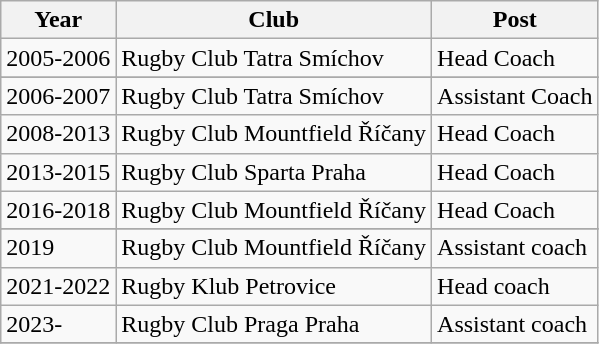<table class="wikitable">
<tr>
<th>Year</th>
<th>Club</th>
<th>Post</th>
</tr>
<tr>
<td>2005-2006</td>
<td>Rugby Club Tatra Smíchov</td>
<td>Head Coach</td>
</tr>
<tr>
</tr>
<tr>
<td>2006-2007</td>
<td>Rugby Club Tatra Smíchov</td>
<td>Assistant Coach</td>
</tr>
<tr>
<td>2008-2013</td>
<td>Rugby Club Mountfield Říčany</td>
<td>Head Coach</td>
</tr>
<tr>
<td>2013-2015</td>
<td>Rugby Club Sparta Praha</td>
<td>Head Coach</td>
</tr>
<tr>
<td>2016-2018</td>
<td>Rugby Club Mountfield Říčany</td>
<td>Head Coach</td>
</tr>
<tr>
</tr>
<tr>
<td>2019</td>
<td>Rugby Club Mountfield Říčany</td>
<td>Assistant coach</td>
</tr>
<tr>
<td>2021-2022</td>
<td>Rugby Klub Petrovice</td>
<td>Head coach</td>
</tr>
<tr>
<td>2023-</td>
<td>Rugby Club Praga Praha</td>
<td>Assistant coach</td>
</tr>
<tr>
</tr>
</table>
